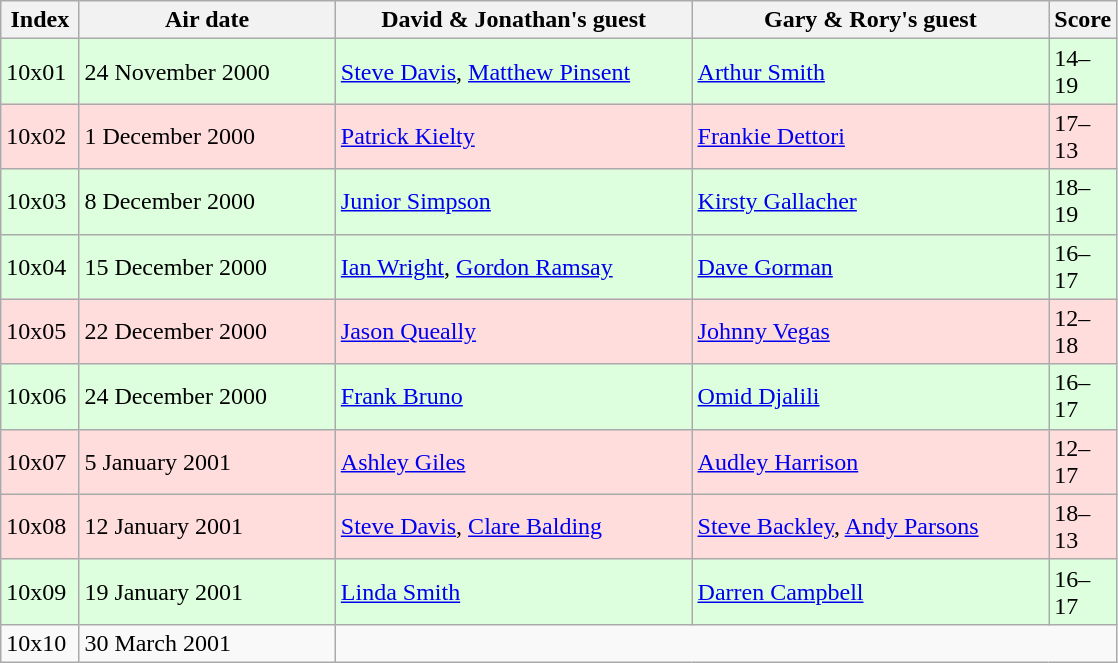<table class="wikitable" style="width:745px;">
<tr>
<th style="width:7%;">Index</th>
<th style="width:23%;">Air date</th>
<th style="width:32%;">David & Jonathan's guest</th>
<th style="width:32%;">Gary & Rory's guest</th>
<th style="width:7%;">Score</th>
</tr>
<tr style="background:#dfd;">
<td>10x01</td>
<td>24 November 2000</td>
<td><a href='#'>Steve Davis</a>, <a href='#'>Matthew Pinsent</a></td>
<td><a href='#'>Arthur Smith</a></td>
<td>14–19</td>
</tr>
<tr style="background:#fdd;">
<td>10x02</td>
<td>1 December 2000</td>
<td><a href='#'>Patrick Kielty</a></td>
<td><a href='#'>Frankie Dettori</a></td>
<td>17–13</td>
</tr>
<tr style="background:#dfd;">
<td>10x03</td>
<td>8 December 2000</td>
<td><a href='#'>Junior Simpson</a></td>
<td><a href='#'>Kirsty Gallacher</a></td>
<td>18–19</td>
</tr>
<tr style="background:#dfd;">
<td>10x04</td>
<td>15 December 2000</td>
<td><a href='#'>Ian Wright</a>, <a href='#'>Gordon Ramsay</a></td>
<td><a href='#'>Dave Gorman</a></td>
<td>16–17</td>
</tr>
<tr style="background:#fdd;">
<td>10x05</td>
<td>22 December 2000</td>
<td><a href='#'>Jason Queally</a></td>
<td><a href='#'>Johnny Vegas</a></td>
<td>12–18</td>
</tr>
<tr style="background:#dfd;">
<td>10x06</td>
<td>24 December 2000</td>
<td><a href='#'>Frank Bruno</a></td>
<td><a href='#'>Omid Djalili</a></td>
<td>16–17</td>
</tr>
<tr style="background:#fdd;">
<td>10x07</td>
<td>5 January 2001</td>
<td><a href='#'>Ashley Giles</a></td>
<td><a href='#'>Audley Harrison</a></td>
<td>12–17</td>
</tr>
<tr style="background:#fdd;">
<td>10x08</td>
<td>12 January 2001</td>
<td><a href='#'>Steve Davis</a>, <a href='#'>Clare Balding</a></td>
<td><a href='#'>Steve Backley</a>, <a href='#'>Andy Parsons</a></td>
<td>18–13</td>
</tr>
<tr style="background:#dfd;">
<td>10x09</td>
<td>19 January 2001</td>
<td><a href='#'>Linda Smith</a></td>
<td><a href='#'>Darren Campbell</a></td>
<td>16–17</td>
</tr>
<tr>
<td>10x10</td>
<td>30 March 2001</td>
<td colspan="3"></td>
</tr>
</table>
